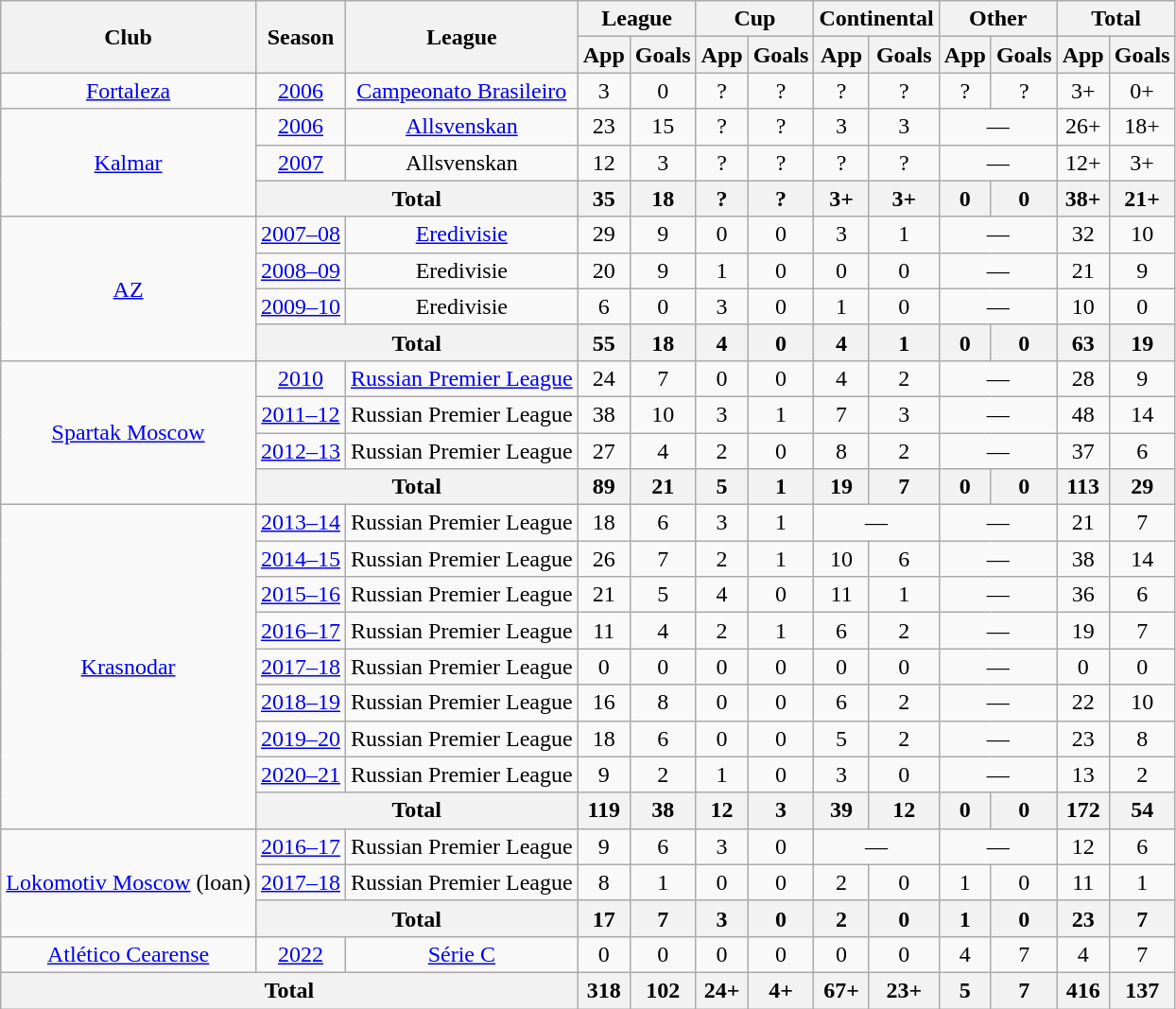<table class="wikitable" style="text-align: center;">
<tr>
<th rowspan=2>Club</th>
<th ! rowspan=2>Season</th>
<th ! rowspan=2>League</th>
<th ! colspan=2>League</th>
<th ! colspan=2>Cup</th>
<th ! colspan=2>Continental</th>
<th ! colspan=2>Other</th>
<th colspan=3>Total</th>
</tr>
<tr>
<th>App</th>
<th>Goals</th>
<th>App</th>
<th>Goals</th>
<th>App</th>
<th>Goals</th>
<th>App</th>
<th>Goals</th>
<th>App</th>
<th>Goals</th>
</tr>
<tr>
<td><a href='#'>Fortaleza</a></td>
<td><a href='#'>2006</a></td>
<td><a href='#'>Campeonato Brasileiro</a></td>
<td>3</td>
<td>0</td>
<td>?</td>
<td>?</td>
<td>?</td>
<td>?</td>
<td>?</td>
<td>?</td>
<td>3+</td>
<td>0+</td>
</tr>
<tr>
<td rowspan="3"><a href='#'>Kalmar</a></td>
<td><a href='#'>2006</a></td>
<td><a href='#'>Allsvenskan</a></td>
<td>23</td>
<td>15</td>
<td>?</td>
<td>?</td>
<td>3</td>
<td>3</td>
<td colspan="2">—</td>
<td>26+</td>
<td>18+</td>
</tr>
<tr>
<td><a href='#'>2007</a></td>
<td>Allsvenskan</td>
<td>12</td>
<td>3</td>
<td>?</td>
<td>?</td>
<td>?</td>
<td>?</td>
<td colspan="2">—</td>
<td>12+</td>
<td>3+</td>
</tr>
<tr>
<th colspan="2">Total</th>
<th>35</th>
<th>18</th>
<th>?</th>
<th>?</th>
<th>3+</th>
<th>3+</th>
<th>0</th>
<th>0</th>
<th>38+</th>
<th>21+</th>
</tr>
<tr>
<td rowspan="4"><a href='#'>AZ</a></td>
<td><a href='#'>2007–08</a></td>
<td><a href='#'>Eredivisie</a></td>
<td>29</td>
<td>9</td>
<td>0</td>
<td>0</td>
<td>3</td>
<td>1</td>
<td colspan="2">—</td>
<td>32</td>
<td>10</td>
</tr>
<tr>
<td><a href='#'>2008–09</a></td>
<td>Eredivisie</td>
<td>20</td>
<td>9</td>
<td>1</td>
<td>0</td>
<td>0</td>
<td>0</td>
<td colspan="2">—</td>
<td>21</td>
<td>9</td>
</tr>
<tr>
<td><a href='#'>2009–10</a></td>
<td>Eredivisie</td>
<td>6</td>
<td>0</td>
<td>3</td>
<td>0</td>
<td>1</td>
<td>0</td>
<td colspan="2">—</td>
<td>10</td>
<td>0</td>
</tr>
<tr>
<th colspan="2">Total</th>
<th>55</th>
<th>18</th>
<th>4</th>
<th>0</th>
<th>4</th>
<th>1</th>
<th>0</th>
<th>0</th>
<th>63</th>
<th>19</th>
</tr>
<tr>
<td rowspan="4"><a href='#'>Spartak Moscow</a></td>
<td><a href='#'>2010</a></td>
<td><a href='#'>Russian Premier League</a></td>
<td>24</td>
<td>7</td>
<td>0</td>
<td>0</td>
<td>4</td>
<td>2</td>
<td colspan="2">—</td>
<td>28</td>
<td>9</td>
</tr>
<tr>
<td><a href='#'>2011–12</a></td>
<td>Russian Premier League</td>
<td>38</td>
<td>10</td>
<td>3</td>
<td>1</td>
<td>7</td>
<td>3</td>
<td colspan="2">—</td>
<td>48</td>
<td>14</td>
</tr>
<tr>
<td><a href='#'>2012–13</a></td>
<td>Russian Premier League</td>
<td>27</td>
<td>4</td>
<td>2</td>
<td>0</td>
<td>8</td>
<td>2</td>
<td colspan="2">—</td>
<td>37</td>
<td>6</td>
</tr>
<tr>
<th colspan="2">Total</th>
<th>89</th>
<th>21</th>
<th>5</th>
<th>1</th>
<th>19</th>
<th>7</th>
<th>0</th>
<th>0</th>
<th>113</th>
<th>29</th>
</tr>
<tr>
<td rowspan="9"><a href='#'>Krasnodar</a></td>
<td><a href='#'>2013–14</a></td>
<td>Russian Premier League</td>
<td>18</td>
<td>6</td>
<td>3</td>
<td>1</td>
<td colspan="2">—</td>
<td colspan="2">—</td>
<td>21</td>
<td>7</td>
</tr>
<tr>
<td><a href='#'>2014–15</a></td>
<td>Russian Premier League</td>
<td>26</td>
<td>7</td>
<td>2</td>
<td>1</td>
<td>10</td>
<td>6</td>
<td colspan="2">—</td>
<td>38</td>
<td>14</td>
</tr>
<tr>
<td><a href='#'>2015–16</a></td>
<td>Russian Premier League</td>
<td>21</td>
<td>5</td>
<td>4</td>
<td>0</td>
<td>11</td>
<td>1</td>
<td colspan="2">—</td>
<td>36</td>
<td>6</td>
</tr>
<tr>
<td><a href='#'>2016–17</a></td>
<td>Russian Premier League</td>
<td>11</td>
<td>4</td>
<td>2</td>
<td>1</td>
<td>6</td>
<td>2</td>
<td colspan="2">—</td>
<td>19</td>
<td>7</td>
</tr>
<tr>
<td><a href='#'>2017–18</a></td>
<td>Russian Premier League</td>
<td>0</td>
<td>0</td>
<td>0</td>
<td>0</td>
<td>0</td>
<td>0</td>
<td colspan="2">—</td>
<td>0</td>
<td>0</td>
</tr>
<tr>
<td><a href='#'>2018–19</a></td>
<td>Russian Premier League</td>
<td>16</td>
<td>8</td>
<td>0</td>
<td>0</td>
<td>6</td>
<td>2</td>
<td colspan="2">—</td>
<td>22</td>
<td>10</td>
</tr>
<tr>
<td><a href='#'>2019–20</a></td>
<td>Russian Premier League</td>
<td>18</td>
<td>6</td>
<td>0</td>
<td>0</td>
<td>5</td>
<td>2</td>
<td colspan="2">—</td>
<td>23</td>
<td>8</td>
</tr>
<tr>
<td><a href='#'>2020–21</a></td>
<td>Russian Premier League</td>
<td>9</td>
<td>2</td>
<td>1</td>
<td>0</td>
<td>3</td>
<td>0</td>
<td colspan="2">—</td>
<td>13</td>
<td>2</td>
</tr>
<tr>
<th colspan="2">Total</th>
<th>119</th>
<th>38</th>
<th>12</th>
<th>3</th>
<th>39</th>
<th>12</th>
<th>0</th>
<th>0</th>
<th>172</th>
<th>54</th>
</tr>
<tr>
<td rowspan="3"><a href='#'>Lokomotiv Moscow</a> (loan)</td>
<td><a href='#'>2016–17</a></td>
<td>Russian Premier League</td>
<td>9</td>
<td>6</td>
<td>3</td>
<td>0</td>
<td colspan="2">—</td>
<td colspan="2">—</td>
<td>12</td>
<td>6</td>
</tr>
<tr>
<td><a href='#'>2017–18</a></td>
<td>Russian Premier League</td>
<td>8</td>
<td>1</td>
<td>0</td>
<td>0</td>
<td>2</td>
<td>0</td>
<td>1</td>
<td>0</td>
<td>11</td>
<td>1</td>
</tr>
<tr>
<th colspan="2">Total</th>
<th>17</th>
<th>7</th>
<th>3</th>
<th>0</th>
<th>2</th>
<th>0</th>
<th>1</th>
<th>0</th>
<th>23</th>
<th>7</th>
</tr>
<tr>
<td><a href='#'>Atlético Cearense</a></td>
<td><a href='#'>2022</a></td>
<td><a href='#'>Série C</a></td>
<td>0</td>
<td>0</td>
<td>0</td>
<td>0</td>
<td>0</td>
<td>0</td>
<td>4</td>
<td>7</td>
<td>4</td>
<td>7</td>
</tr>
<tr>
<th colspan="3">Total</th>
<th>318</th>
<th>102</th>
<th>24+</th>
<th>4+</th>
<th>67+</th>
<th>23+</th>
<th>5</th>
<th>7</th>
<th>416</th>
<th>137</th>
</tr>
</table>
